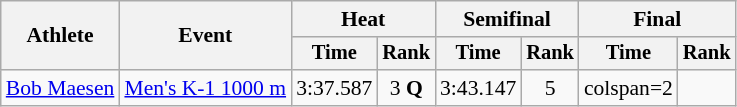<table class=wikitable style="font-size:90%; text-align:center">
<tr>
<th rowspan=2>Athlete</th>
<th rowspan=2>Event</th>
<th colspan=2>Heat</th>
<th colspan=2>Semifinal</th>
<th colspan=2>Final</th>
</tr>
<tr style=font-size:95%>
<th>Time</th>
<th>Rank</th>
<th>Time</th>
<th>Rank</th>
<th>Time</th>
<th>Rank</th>
</tr>
<tr>
<td align=left><a href='#'>Bob Maesen</a></td>
<td align=left><a href='#'>Men's K-1 1000 m</a></td>
<td>3:37.587</td>
<td>3 <strong>Q</strong></td>
<td>3:43.147</td>
<td>5</td>
<td>colspan=2 </td>
</tr>
</table>
